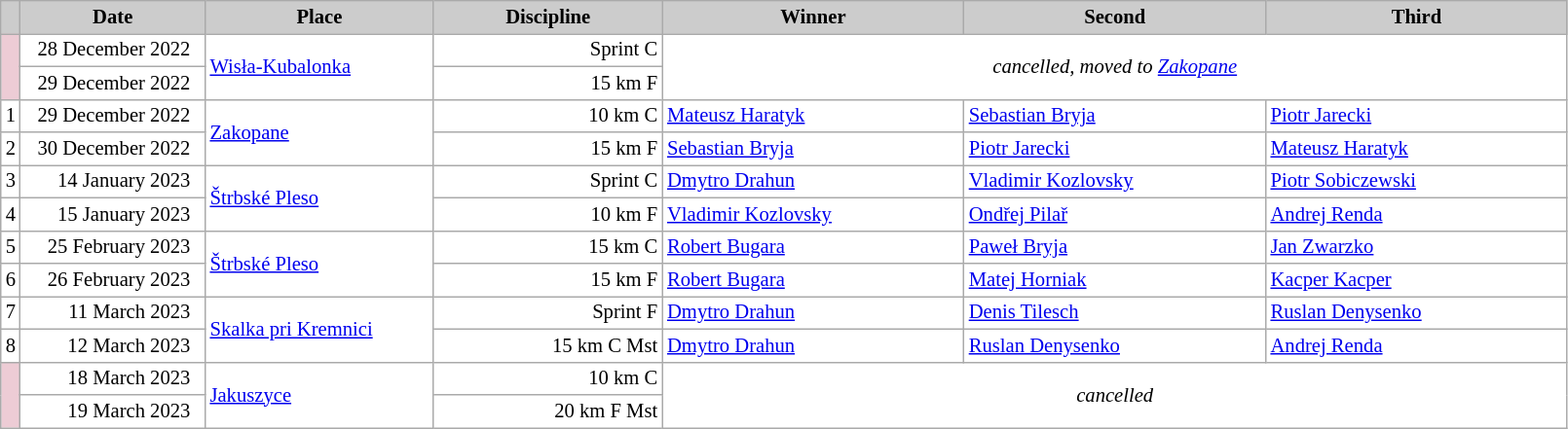<table class="wikitable plainrowheaders" style="background:#fff; font-size:86%; line-height:16px; border:grey solid 1px; border-collapse:collapse;">
<tr style="background:#ccc; text-align:center;">
<th scope="col" style="background:#ccc; width=30 px;"></th>
<th scope="col" style="background:#ccc; width:120px;">Date</th>
<th scope="col" style="background:#ccc; width:150px;">Place</th>
<th scope="col" style="background:#ccc; width:150px;">Discipline</th>
<th scope="col" style="background:#ccc; width:200px;">Winner</th>
<th scope="col" style="background:#ccc; width:200px;">Second</th>
<th scope="col" style="background:#ccc; width:200px;">Third</th>
</tr>
<tr>
<td rowspan=2 bgcolor="EDCCD5"></td>
<td align=right>28 December 2022  </td>
<td rowspan=2> <a href='#'>Wisła-Kubalonka</a></td>
<td align=right>Sprint C</td>
<td rowspan=2 colspan=3 align=center><em>cancelled, moved to <a href='#'>Zakopane</a></em></td>
</tr>
<tr>
<td align=right>29 December 2022  </td>
<td align=right>15 km F</td>
</tr>
<tr>
<td align=center>1</td>
<td align=right>29 December 2022  </td>
<td rowspan=2> <a href='#'>Zakopane</a></td>
<td align=right>10 km C</td>
<td> <a href='#'>Mateusz Haratyk</a></td>
<td> <a href='#'>Sebastian Bryja</a></td>
<td> <a href='#'>Piotr Jarecki</a></td>
</tr>
<tr>
<td align=center>2</td>
<td align=right>30 December 2022  </td>
<td align=right>15 km F</td>
<td> <a href='#'>Sebastian Bryja</a></td>
<td> <a href='#'>Piotr Jarecki</a></td>
<td> <a href='#'>Mateusz Haratyk</a></td>
</tr>
<tr>
<td align=center>3</td>
<td align=right>14 January 2023  </td>
<td rowspan=2> <a href='#'>Štrbské Pleso</a></td>
<td align=right>Sprint C</td>
<td> <a href='#'>Dmytro Drahun</a></td>
<td> <a href='#'>Vladimir Kozlovsky</a></td>
<td> <a href='#'>Piotr Sobiczewski</a></td>
</tr>
<tr>
<td align=center>4</td>
<td align=right>15 January 2023  </td>
<td align=right>10 km F</td>
<td> <a href='#'>Vladimir Kozlovsky</a></td>
<td> <a href='#'>Ondřej Pilař</a></td>
<td> <a href='#'>Andrej Renda</a></td>
</tr>
<tr>
<td align=center>5</td>
<td align=right>25 February 2023  </td>
<td rowspan=2> <a href='#'>Štrbské Pleso</a></td>
<td align=right>15 km C</td>
<td> <a href='#'>Robert Bugara</a></td>
<td> <a href='#'>Paweł Bryja</a></td>
<td> <a href='#'>Jan Zwarzko</a></td>
</tr>
<tr>
<td align=center>6</td>
<td align=right>26 February 2023  </td>
<td align=right>15 km F</td>
<td> <a href='#'>Robert Bugara</a></td>
<td> <a href='#'>Matej Horniak</a></td>
<td> <a href='#'>Kacper Kacper</a></td>
</tr>
<tr>
<td align=center>7</td>
<td align=right>11 March 2023  </td>
<td rowspan=2> <a href='#'>Skalka pri Kremnici</a></td>
<td align=right>Sprint F</td>
<td> <a href='#'>Dmytro Drahun</a></td>
<td> <a href='#'>Denis Tilesch</a></td>
<td> <a href='#'>Ruslan Denysenko</a></td>
</tr>
<tr>
<td align=center>8</td>
<td align=right>12 March 2023  </td>
<td align=right>15 km C Mst</td>
<td> <a href='#'>Dmytro Drahun</a></td>
<td> <a href='#'>Ruslan Denysenko</a></td>
<td> <a href='#'>Andrej Renda</a></td>
</tr>
<tr>
<td rowspan=2 bgcolor="EDCCD5"></td>
<td align=right>18 March 2023  </td>
<td rowspan=2> <a href='#'>Jakuszyce</a></td>
<td align=right>10 km C</td>
<td rowspan=2 colspan=3 align=center><em>cancelled</em></td>
</tr>
<tr>
<td align=right>19 March 2023  </td>
<td align=right>20 km F Mst</td>
</tr>
</table>
